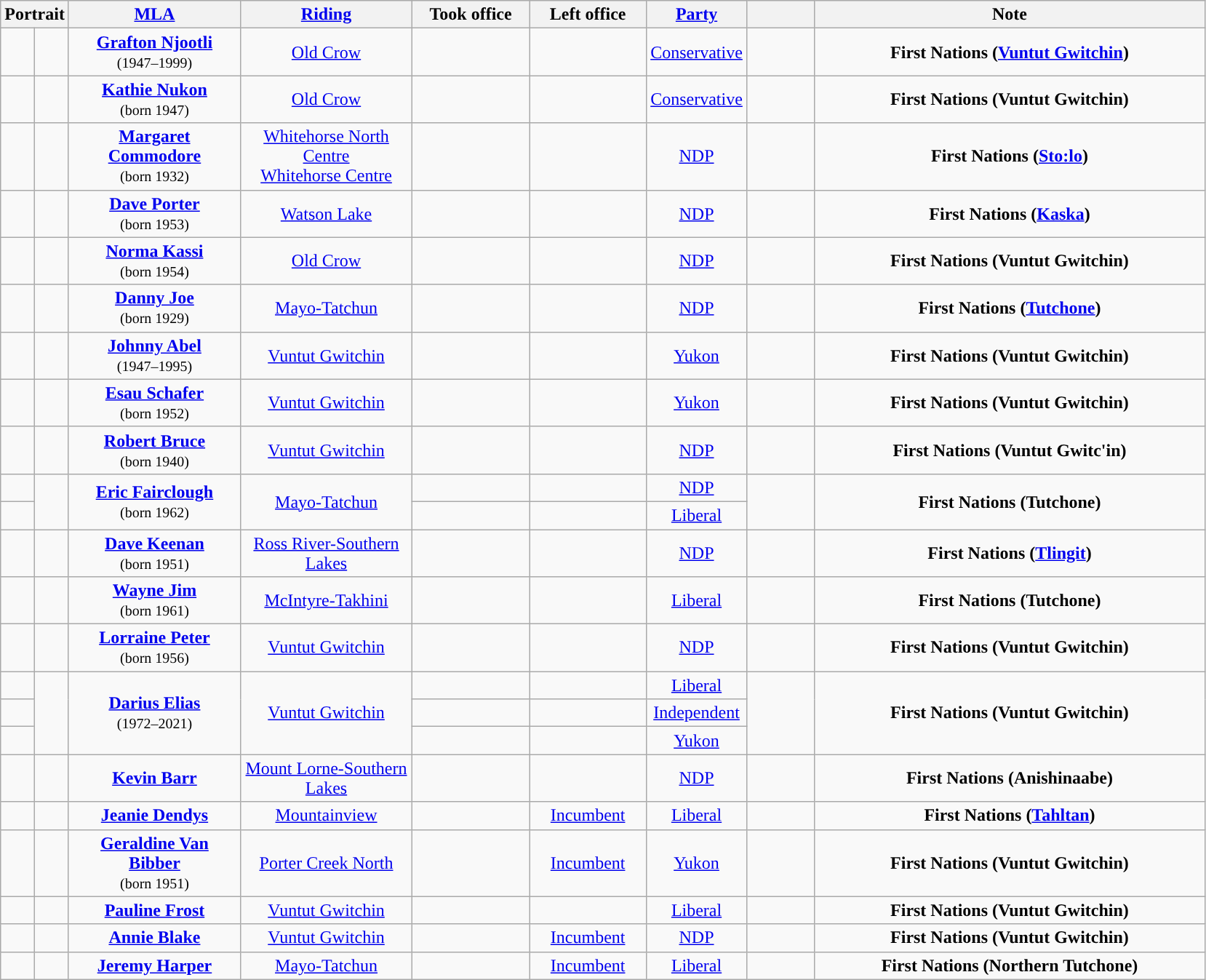<table class="wikitable sortable plainrowheaders" style="text-align: center;">
<tr>
<th colspan="2" class=unsortable>Portrait</th>
<th class="unsortable" style="width:150px;"><a href='#'>MLA</a></th>
<th scope="col" style="width:150px;"><a href='#'>Riding</a></th>
<th scope="col" style="width:100px;">Took office</th>
<th scope="col" style="width:100px;">Left office</th>
<th scope="col" style="width:70px;"><a href='#'>Party</a></th>
<th scope="col" class="unsortable" style="width:55px;"></th>
<th scope="col" class="unsortable" style="width:350px;">Note</th>
</tr>
<tr>
<td rowspan="1" style="background:"></td>
<td></td>
<td><strong><a href='#'>Grafton Njootli</a></strong><br><small>(1947–1999)</small></td>
<td><a href='#'>Old Crow</a></td>
<td></td>
<td></td>
<td><a href='#'>Conservative</a></td>
<td></td>
<td><strong>First Nations (<a href='#'>Vuntut Gwitchin</a>)</strong></td>
</tr>
<tr>
<td rowspan="1" style="background:"></td>
<td></td>
<td><strong><a href='#'>Kathie Nukon</a></strong><br><small>(born 1947)</small></td>
<td><a href='#'>Old Crow</a></td>
<td></td>
<td></td>
<td><a href='#'>Conservative</a></td>
<td></td>
<td><strong>First Nations (Vuntut Gwitchin)</strong></td>
</tr>
<tr>
<td rowspan="1" style="background:"></td>
<td></td>
<td><strong><a href='#'>Margaret Commodore</a></strong><br><small>(born 1932)</small></td>
<td><a href='#'>Whitehorse North Centre</a><br><a href='#'>Whitehorse Centre</a></td>
<td></td>
<td></td>
<td><a href='#'>NDP</a></td>
<td></td>
<td><strong>First Nations (<a href='#'>Sto:lo</a>)</strong></td>
</tr>
<tr>
<td rowspan="1" style="background:"></td>
<td></td>
<td><strong><a href='#'>Dave Porter</a></strong><br><small>(born 1953)</small></td>
<td><a href='#'>Watson Lake</a></td>
<td></td>
<td></td>
<td><a href='#'>NDP</a></td>
<td></td>
<td><strong>First Nations (<a href='#'>Kaska</a>)</strong></td>
</tr>
<tr>
<td rowspan="1" style="background:"></td>
<td></td>
<td><strong><a href='#'>Norma Kassi</a></strong><br><small>(born 1954)</small></td>
<td><a href='#'>Old Crow</a></td>
<td></td>
<td></td>
<td><a href='#'>NDP</a></td>
<td></td>
<td><strong>First Nations (Vuntut Gwitchin)</strong></td>
</tr>
<tr>
<td rowspan="1" style="background:"></td>
<td></td>
<td><strong><a href='#'>Danny Joe</a></strong><br><small>(born 1929)</small></td>
<td><a href='#'>Mayo-Tatchun</a></td>
<td></td>
<td></td>
<td><a href='#'>NDP</a></td>
<td></td>
<td><strong>First Nations (<a href='#'>Tutchone</a>)</strong></td>
</tr>
<tr>
<td rowspan="1" style="background:"></td>
<td></td>
<td><strong><a href='#'>Johnny Abel</a></strong><br><small>(1947–1995)</small></td>
<td><a href='#'>Vuntut Gwitchin</a></td>
<td></td>
<td></td>
<td><a href='#'>Yukon</a></td>
<td></td>
<td><strong>First Nations (Vuntut Gwitchin)</strong></td>
</tr>
<tr>
<td rowspan="1" style="background:"></td>
<td></td>
<td><strong><a href='#'>Esau Schafer</a></strong><br><small>(born 1952)</small></td>
<td><a href='#'>Vuntut Gwitchin</a></td>
<td></td>
<td></td>
<td><a href='#'>Yukon</a></td>
<td></td>
<td><strong>First Nations (Vuntut Gwitchin)</strong></td>
</tr>
<tr>
<td rowspan="1" style="background:"></td>
<td></td>
<td><strong><a href='#'>Robert Bruce</a></strong><br><small>(born 1940)</small></td>
<td><a href='#'>Vuntut Gwitchin</a></td>
<td></td>
<td></td>
<td><a href='#'>NDP</a></td>
<td></td>
<td><strong>First Nations (Vuntut Gwitc'in)</strong></td>
</tr>
<tr>
<td rowspan="1" style="background:"></td>
<td rowspan="2"></td>
<td rowspan="2"><strong><a href='#'>Eric Fairclough</a></strong><br><small>(born 1962)</small></td>
<td rowspan="2"><a href='#'>Mayo-Tatchun</a></td>
<td></td>
<td></td>
<td><a href='#'>NDP</a></td>
<td rowspan="2"></td>
<td rowspan="2"><strong>First Nations (Tutchone)</strong></td>
</tr>
<tr>
<td rowspan="1" style="background:"></td>
<td></td>
<td></td>
<td><a href='#'>Liberal</a></td>
</tr>
<tr>
<td rowspan="1" style="background:"></td>
<td></td>
<td><strong><a href='#'>Dave Keenan</a></strong><br><small>(born 1951)</small></td>
<td><a href='#'>Ross River-Southern Lakes</a></td>
<td></td>
<td></td>
<td><a href='#'>NDP</a></td>
<td></td>
<td><strong>First Nations (<a href='#'>Tlingit</a>)</strong></td>
</tr>
<tr>
<td rowspan="1" style="background:"></td>
<td></td>
<td><strong><a href='#'>Wayne Jim</a></strong><br><small>(born 1961)</small></td>
<td><a href='#'>McIntyre-Takhini</a></td>
<td></td>
<td></td>
<td><a href='#'>Liberal</a></td>
<td></td>
<td><strong>First Nations (Tutchone)</strong></td>
</tr>
<tr>
<td rowspan="1" style="background:"></td>
<td></td>
<td><strong><a href='#'>Lorraine Peter</a></strong><br><small>(born 1956)</small></td>
<td><a href='#'>Vuntut Gwitchin</a></td>
<td></td>
<td></td>
<td><a href='#'>NDP</a></td>
<td></td>
<td><strong>First Nations (Vuntut Gwitchin)</strong></td>
</tr>
<tr>
<td rowspan="1" style="background:"></td>
<td rowspan="3"></td>
<td rowspan="3"><strong><a href='#'>Darius Elias</a></strong><br><small>(1972–2021)</small></td>
<td rowspan="3"><a href='#'>Vuntut Gwitchin</a></td>
<td></td>
<td></td>
<td><a href='#'>Liberal</a></td>
<td rowspan="3"></td>
<td rowspan="3"><strong>First Nations (Vuntut Gwitchin)</strong></td>
</tr>
<tr>
<td rowspan="1" style="background:"></td>
<td></td>
<td></td>
<td><a href='#'>Independent</a></td>
</tr>
<tr>
<td rowspan="1" style="background:"></td>
<td></td>
<td></td>
<td><a href='#'>Yukon</a></td>
</tr>
<tr>
<td rowspan="1" style="background:"></td>
<td></td>
<td><strong><a href='#'>Kevin Barr</a></strong></td>
<td><a href='#'>Mount Lorne-Southern Lakes</a></td>
<td></td>
<td></td>
<td><a href='#'>NDP</a></td>
<td></td>
<td><strong>First Nations (Anishinaabe)</strong></td>
</tr>
<tr>
<td rowspan="1" style="background:"></td>
<td></td>
<td><strong><a href='#'>Jeanie Dendys</a></strong></td>
<td><a href='#'>Mountainview</a></td>
<td></td>
<td><a href='#'>Incumbent</a></td>
<td><a href='#'>Liberal</a></td>
<td></td>
<td><strong>First Nations (<a href='#'>Tahltan</a>)</strong></td>
</tr>
<tr>
<td rowspan="1" style="background:"></td>
<td></td>
<td><strong><a href='#'>Geraldine Van Bibber</a></strong><br><small>(born 1951)</small></td>
<td><a href='#'>Porter Creek North</a></td>
<td></td>
<td><a href='#'>Incumbent</a></td>
<td><a href='#'>Yukon</a></td>
<td></td>
<td><strong>First Nations (Vuntut Gwitchin)</strong></td>
</tr>
<tr>
<td rowspan="1" style="background:"></td>
<td></td>
<td><strong><a href='#'>Pauline Frost</a></strong></td>
<td><a href='#'>Vuntut Gwitchin</a></td>
<td></td>
<td></td>
<td><a href='#'>Liberal</a></td>
<td></td>
<td><strong>First Nations (Vuntut Gwitchin)</strong></td>
</tr>
<tr>
<td rowspan="1" style="background:"></td>
<td></td>
<td><strong><a href='#'>Annie Blake</a></strong></td>
<td><a href='#'>Vuntut Gwitchin</a></td>
<td></td>
<td><a href='#'>Incumbent</a></td>
<td><a href='#'>NDP</a></td>
<td></td>
<td><strong>First Nations (Vuntut Gwitchin)</strong></td>
</tr>
<tr>
<td rowspan="1" style="background:"></td>
<td></td>
<td><strong><a href='#'>Jeremy Harper</a></strong></td>
<td><a href='#'>Mayo-Tatchun</a></td>
<td></td>
<td><a href='#'>Incumbent</a></td>
<td><a href='#'>Liberal</a></td>
<td></td>
<td><strong>First Nations (Northern Tutchone)</strong></td>
</tr>
</table>
